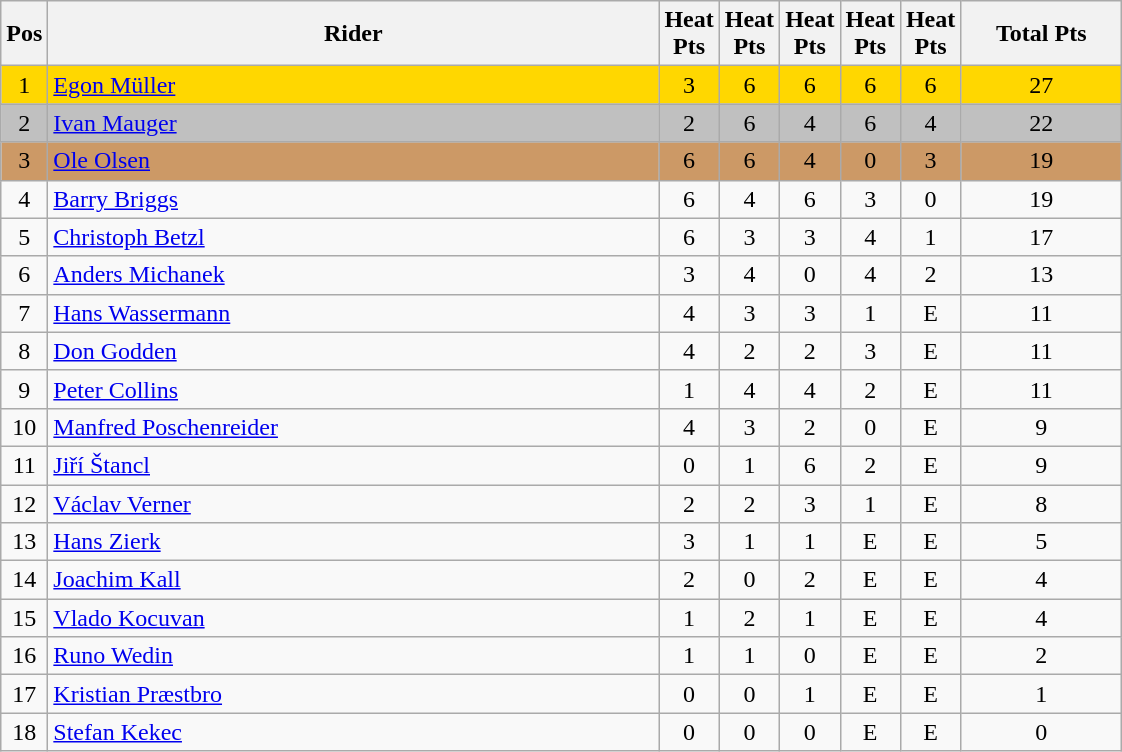<table class="wikitable" style="font-size: 100%">
<tr>
<th width=20>Pos</th>
<th width=400>Rider</th>
<th width=20>Heat Pts</th>
<th width=20>Heat Pts</th>
<th width=20>Heat Pts</th>
<th width=20>Heat Pts</th>
<th width=20>Heat Pts</th>
<th width=100>Total Pts</th>
</tr>
<tr align=center style="background-color: gold;">
<td>1</td>
<td align="left"> <a href='#'>Egon Müller</a></td>
<td>3</td>
<td>6</td>
<td>6</td>
<td>6</td>
<td>6</td>
<td>27</td>
</tr>
<tr align=center style="background-color: silver;">
<td>2</td>
<td align="left"> <a href='#'>Ivan Mauger</a></td>
<td>2</td>
<td>6</td>
<td>4</td>
<td>6</td>
<td>4</td>
<td>22</td>
</tr>
<tr align=center style="background-color: #cc9966;">
<td>3</td>
<td align="left"> <a href='#'>Ole Olsen</a></td>
<td>6</td>
<td>6</td>
<td>4</td>
<td>0</td>
<td>3</td>
<td>19</td>
</tr>
<tr align=center>
<td>4</td>
<td align="left"> <a href='#'>Barry Briggs</a></td>
<td>6</td>
<td>4</td>
<td>6</td>
<td>3</td>
<td>0</td>
<td>19</td>
</tr>
<tr align=center>
<td>5</td>
<td align="left"> <a href='#'>Christoph Betzl</a></td>
<td>6</td>
<td>3</td>
<td>3</td>
<td>4</td>
<td>1</td>
<td>17</td>
</tr>
<tr align=center>
<td>6</td>
<td align="left"> <a href='#'>Anders Michanek</a></td>
<td>3</td>
<td>4</td>
<td>0</td>
<td>4</td>
<td>2</td>
<td>13</td>
</tr>
<tr align=center>
<td>7</td>
<td align="left"> <a href='#'>Hans Wassermann</a></td>
<td>4</td>
<td>3</td>
<td>3</td>
<td>1</td>
<td>E</td>
<td>11</td>
</tr>
<tr align=center>
<td>8</td>
<td align="left"> <a href='#'>Don Godden</a></td>
<td>4</td>
<td>2</td>
<td>2</td>
<td>3</td>
<td>E</td>
<td>11</td>
</tr>
<tr align=center>
<td>9</td>
<td align="left"> <a href='#'>Peter Collins</a></td>
<td>1</td>
<td>4</td>
<td>4</td>
<td>2</td>
<td>E</td>
<td>11</td>
</tr>
<tr align=center>
<td>10</td>
<td align="left"> <a href='#'>Manfred Poschenreider</a></td>
<td>4</td>
<td>3</td>
<td>2</td>
<td>0</td>
<td>E</td>
<td>9</td>
</tr>
<tr align=center>
<td>11</td>
<td align="left"> <a href='#'>Jiří Štancl</a></td>
<td>0</td>
<td>1</td>
<td>6</td>
<td>2</td>
<td>E</td>
<td>9</td>
</tr>
<tr align=center>
<td>12</td>
<td align="left"> <a href='#'>Václav Verner</a></td>
<td>2</td>
<td>2</td>
<td>3</td>
<td>1</td>
<td>E</td>
<td>8</td>
</tr>
<tr align=center>
<td>13</td>
<td align="left"> <a href='#'>Hans Zierk</a></td>
<td>3</td>
<td>1</td>
<td>1</td>
<td>E</td>
<td>E</td>
<td>5</td>
</tr>
<tr align=center>
<td>14</td>
<td align="left"> <a href='#'>Joachim Kall</a></td>
<td>2</td>
<td>0</td>
<td>2</td>
<td>E</td>
<td>E</td>
<td>4</td>
</tr>
<tr align=center>
<td>15</td>
<td align="left"> <a href='#'>Vlado Kocuvan</a></td>
<td>1</td>
<td>2</td>
<td>1</td>
<td>E</td>
<td>E</td>
<td>4</td>
</tr>
<tr align=center>
<td>16</td>
<td align="left"> <a href='#'>Runo Wedin</a></td>
<td>1</td>
<td>1</td>
<td>0</td>
<td>E</td>
<td>E</td>
<td>2</td>
</tr>
<tr align=center>
<td>17</td>
<td align="left"> <a href='#'>Kristian Præstbro</a></td>
<td>0</td>
<td>0</td>
<td>1</td>
<td>E</td>
<td>E</td>
<td>1</td>
</tr>
<tr align=center>
<td>18</td>
<td align="left"> <a href='#'>Stefan Kekec</a></td>
<td>0</td>
<td>0</td>
<td>0</td>
<td>E</td>
<td>E</td>
<td>0</td>
</tr>
</table>
